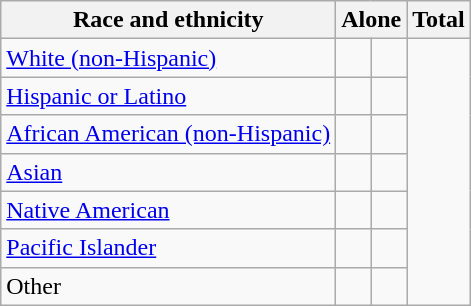<table class="wikitable sortable collapsible"; text-align:right; font-size:80%;">
<tr>
<th>Race and ethnicity</th>
<th colspan="2" data-sort-type=number>Alone</th>
<th colspan="2" data-sort-type=number>Total</th>
</tr>
<tr>
<td><a href='#'>White (non-Hispanic)</a></td>
<td align=right></td>
<td align=right></td>
</tr>
<tr>
<td><a href='#'>Hispanic or Latino</a></td>
<td align=right></td>
<td align=right></td>
</tr>
<tr>
<td><a href='#'>African American (non-Hispanic)</a></td>
<td align=right></td>
<td align=right></td>
</tr>
<tr>
<td><a href='#'>Asian</a></td>
<td align=right></td>
<td align=right></td>
</tr>
<tr>
<td><a href='#'>Native American</a></td>
<td align=right></td>
<td align=right></td>
</tr>
<tr>
<td><a href='#'>Pacific Islander</a></td>
<td align=right></td>
<td align=right></td>
</tr>
<tr>
<td>Other</td>
<td align=right></td>
<td align=right></td>
</tr>
</table>
